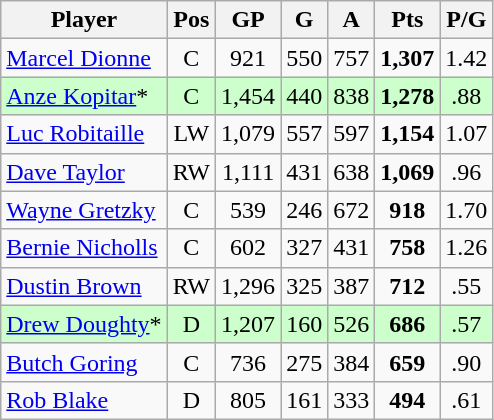<table class="wikitable" style="text-align:center; float:left; margin-right:1em;">
<tr>
<th>Player</th>
<th>Pos</th>
<th>GP</th>
<th>G</th>
<th>A</th>
<th>Pts</th>
<th>P/G</th>
</tr>
<tr>
<td style="text-align:left;"><a href='#'>Marcel Dionne</a></td>
<td>C</td>
<td>921</td>
<td>550</td>
<td>757</td>
<td><strong>1,307</strong></td>
<td>1.42</td>
</tr>
<tr style="background:#cfc;">
<td style="text-align:left;"><a href='#'>Anze Kopitar</a>*</td>
<td>C</td>
<td>1,454</td>
<td>440</td>
<td>838</td>
<td><strong>1,278</strong></td>
<td>.88</td>
</tr>
<tr>
<td style="text-align:left;"><a href='#'>Luc Robitaille</a></td>
<td>LW</td>
<td>1,079</td>
<td>557</td>
<td>597</td>
<td><strong>1,154</strong></td>
<td>1.07</td>
</tr>
<tr>
<td style="text-align:left;"><a href='#'>Dave Taylor</a></td>
<td>RW</td>
<td>1,111</td>
<td>431</td>
<td>638</td>
<td><strong>1,069</strong></td>
<td>.96</td>
</tr>
<tr>
<td style="text-align:left;"><a href='#'>Wayne Gretzky</a></td>
<td>C</td>
<td>539</td>
<td>246</td>
<td>672</td>
<td><strong>918</strong></td>
<td>1.70</td>
</tr>
<tr>
<td style="text-align:left;"><a href='#'>Bernie Nicholls</a></td>
<td>C</td>
<td>602</td>
<td>327</td>
<td>431</td>
<td><strong>758</strong></td>
<td>1.26</td>
</tr>
<tr>
<td style="text-align:left;"><a href='#'>Dustin Brown</a></td>
<td>RW</td>
<td>1,296</td>
<td>325</td>
<td>387</td>
<td><strong>712</strong></td>
<td>.55</td>
</tr>
<tr style="background:#cfc;">
<td style="text-align:left;"><a href='#'>Drew Doughty</a>*</td>
<td>D</td>
<td>1,207</td>
<td>160</td>
<td>526</td>
<td><strong>686</strong></td>
<td>.57</td>
</tr>
<tr>
<td style="text-align:left;"><a href='#'>Butch Goring</a></td>
<td>C</td>
<td>736</td>
<td>275</td>
<td>384</td>
<td><strong>659</strong></td>
<td>.90</td>
</tr>
<tr>
<td style="text-align:left;"><a href='#'>Rob Blake</a></td>
<td>D</td>
<td>805</td>
<td>161</td>
<td>333</td>
<td><strong>494</strong></td>
<td>.61</td>
</tr>
</table>
